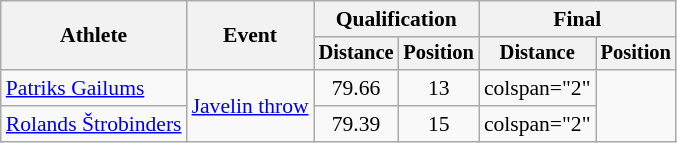<table class="wikitable" style="font-size:90%">
<tr>
<th rowspan="2">Athlete</th>
<th rowspan="2">Event</th>
<th colspan="2">Qualification</th>
<th colspan="2">Final</th>
</tr>
<tr style="font-size:95%">
<th>Distance</th>
<th>Position</th>
<th>Distance</th>
<th>Position</th>
</tr>
<tr align="center">
<td align="left"><a href='#'>Patriks Gailums</a></td>
<td rowspan="2" align="left"><a href='#'>Javelin throw</a></td>
<td>79.66</td>
<td>13</td>
<td>colspan="2" </td>
</tr>
<tr align="center">
<td align="left"><a href='#'>Rolands Štrobinders</a></td>
<td>79.39</td>
<td>15</td>
<td>colspan="2" </td>
</tr>
</table>
